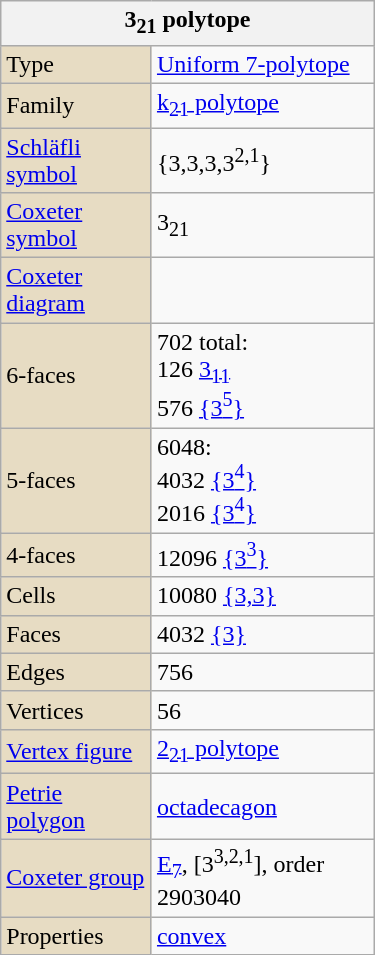<table class="wikitable" align="right" style="margin-left:10px" width="250">
<tr>
<th bgcolor=#e7dcc3 colspan=2>3<sub>21</sub> polytope</th>
</tr>
<tr>
<td bgcolor=#e7dcc3>Type</td>
<td><a href='#'>Uniform 7-polytope</a></td>
</tr>
<tr>
<td bgcolor=#e7dcc3>Family</td>
<td><a href='#'>k<sub>21</sub> polytope</a></td>
</tr>
<tr>
<td bgcolor=#e7dcc3><a href='#'>Schläfli symbol</a></td>
<td>{3,3,3,3<sup>2,1</sup>}</td>
</tr>
<tr>
<td bgcolor=#e7dcc3><a href='#'>Coxeter symbol</a></td>
<td>3<sub>21</sub></td>
</tr>
<tr>
<td bgcolor=#e7dcc3><a href='#'>Coxeter diagram</a></td>
<td></td>
</tr>
<tr>
<td bgcolor=#e7dcc3>6-faces</td>
<td>702 total:<br>126 <a href='#'>3<sub>11</sub></a><br>576 <a href='#'>{3<sup>5</sup>}</a></td>
</tr>
<tr>
<td bgcolor=#e7dcc3>5-faces</td>
<td>6048:<br>4032 <a href='#'>{3<sup>4</sup>}</a><br>2016 <a href='#'>{3<sup>4</sup>}</a></td>
</tr>
<tr>
<td bgcolor=#e7dcc3>4-faces</td>
<td>12096 <a href='#'>{3<sup>3</sup>}</a></td>
</tr>
<tr>
<td bgcolor=#e7dcc3>Cells</td>
<td>10080 <a href='#'>{3,3}</a></td>
</tr>
<tr>
<td bgcolor=#e7dcc3>Faces</td>
<td>4032 <a href='#'>{3}</a></td>
</tr>
<tr>
<td bgcolor=#e7dcc3>Edges</td>
<td>756</td>
</tr>
<tr>
<td bgcolor=#e7dcc3>Vertices</td>
<td>56</td>
</tr>
<tr>
<td bgcolor=#e7dcc3><a href='#'>Vertex figure</a></td>
<td><a href='#'>2<sub>21</sub> polytope</a></td>
</tr>
<tr>
<td bgcolor=#e7dcc3><a href='#'>Petrie polygon</a></td>
<td><a href='#'>octadecagon</a></td>
</tr>
<tr>
<td bgcolor=#e7dcc3><a href='#'>Coxeter group</a></td>
<td><a href='#'>E<sub>7</sub></a>, [3<sup>3,2,1</sup>], order 2903040</td>
</tr>
<tr>
<td bgcolor=#e7dcc3>Properties</td>
<td><a href='#'>convex</a></td>
</tr>
</table>
